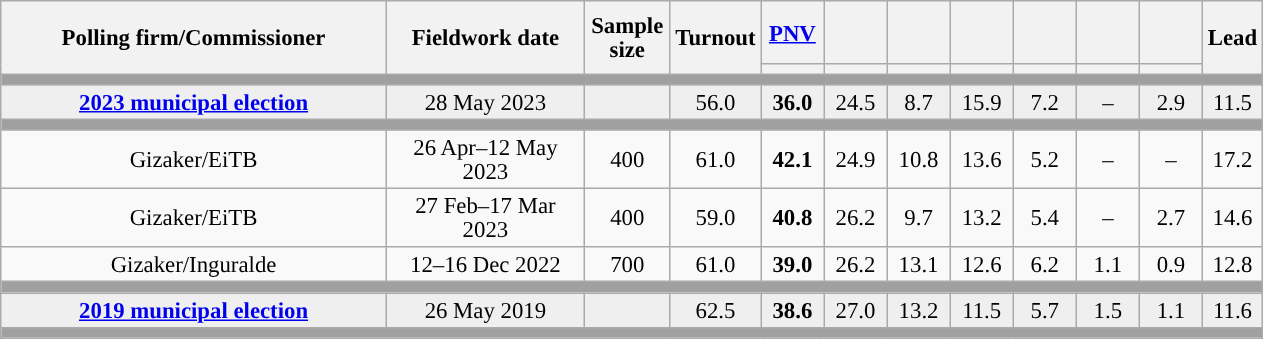<table class="wikitable collapsible collapsed" style="text-align:center; font-size:95%; line-height:16px;">
<tr style="height:42px;">
<th style="width:250px;" rowspan="2">Polling firm/Commissioner</th>
<th style="width:125px;" rowspan="2">Fieldwork date</th>
<th style="width:50px;" rowspan="2">Sample size</th>
<th style="width:45px;" rowspan="2">Turnout</th>
<th style="width:35px;"><a href='#'>PNV</a></th>
<th style="width:35px;"></th>
<th style="width:35px;"></th>
<th style="width:35px;"></th>
<th style="width:35px;"></th>
<th style="width:35px;"></th>
<th style="width:35px;"></th>
<th style="width:30px;" rowspan="2">Lead</th>
</tr>
<tr>
<th style="color:inherit;background:"></th>
<th style="color:inherit;background:"></th>
<th style="color:inherit;background:"></th>
<th style="color:inherit;background:"></th>
<th style="color:inherit;background:"></th>
<th style="color:inherit;background:"></th>
<th style="color:inherit;background:"></th>
</tr>
<tr>
<td colspan="12" style="background:#A0A0A0"></td>
</tr>
<tr style="background:#EFEFEF;">
<td><strong><a href='#'>2023 municipal election</a></strong></td>
<td>28 May 2023</td>
<td></td>
<td>56.0</td>
<td><strong>36.0</strong><br></td>
<td>24.5<br></td>
<td>8.7<br></td>
<td>15.9<br></td>
<td>7.2<br></td>
<td>–</td>
<td>2.9<br></td>
<td style="background:">11.5</td>
</tr>
<tr>
<td colspan="12" style="background:#A0A0A0"></td>
</tr>
<tr>
<td>Gizaker/EiTB</td>
<td>26 Apr–12 May 2023</td>
<td>400</td>
<td>61.0</td>
<td><strong>42.1</strong><br></td>
<td>24.9<br></td>
<td>10.8<br></td>
<td>13.6<br></td>
<td>5.2<br></td>
<td>–</td>
<td>–</td>
<td style="background:">17.2</td>
</tr>
<tr>
<td>Gizaker/EiTB</td>
<td>27 Feb–17 Mar 2023</td>
<td>400</td>
<td>59.0</td>
<td><strong>40.8</strong><br></td>
<td>26.2<br></td>
<td>9.7<br></td>
<td>13.2<br></td>
<td>5.4<br></td>
<td>–</td>
<td>2.7<br></td>
<td style="background:">14.6</td>
</tr>
<tr>
<td>Gizaker/Inguralde</td>
<td>12–16 Dec 2022</td>
<td>700</td>
<td>61.0</td>
<td><strong>39.0</strong><br></td>
<td>26.2<br></td>
<td>13.1<br></td>
<td>12.6<br></td>
<td>6.2<br></td>
<td>1.1<br></td>
<td>0.9<br></td>
<td style="background:">12.8</td>
</tr>
<tr>
<td colspan="12" style="background:#A0A0A0"></td>
</tr>
<tr style="background:#EFEFEF;">
<td><strong><a href='#'>2019 municipal election</a></strong></td>
<td>26 May 2019</td>
<td></td>
<td>62.5</td>
<td><strong>38.6</strong><br></td>
<td>27.0<br></td>
<td>13.2<br></td>
<td>11.5<br></td>
<td>5.7<br></td>
<td>1.5<br></td>
<td>1.1<br></td>
<td style="background:">11.6</td>
</tr>
<tr>
<td colspan="12" style="background:#A0A0A0"></td>
</tr>
</table>
